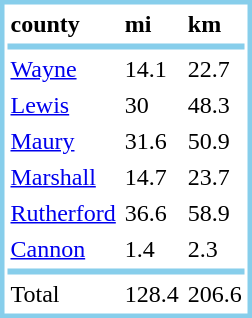<table cellpadding="2" cellspacing="2" style="margin: 0 0 1em 1em; border:3px solid #87CEEB;">
<tr>
<td><strong>county</strong></td>
<td><strong>mi</strong></td>
<td><strong>km</strong></td>
</tr>
<tr>
<th bgcolor="#87CEEB" colspan="4"></th>
</tr>
<tr>
<td><a href='#'>Wayne</a></td>
<td>14.1</td>
<td>22.7</td>
</tr>
<tr>
<td><a href='#'>Lewis</a></td>
<td>30</td>
<td>48.3</td>
</tr>
<tr>
<td><a href='#'>Maury</a></td>
<td>31.6</td>
<td>50.9</td>
</tr>
<tr>
<td><a href='#'>Marshall</a></td>
<td>14.7</td>
<td>23.7</td>
</tr>
<tr>
<td><a href='#'>Rutherford</a></td>
<td>36.6</td>
<td>58.9</td>
</tr>
<tr>
<td><a href='#'>Cannon</a></td>
<td>1.4</td>
<td>2.3</td>
</tr>
<tr>
<th bgcolor="#87CEEB" colspan="3"></th>
</tr>
<tr>
<td>Total</td>
<td>128.4</td>
<td>206.6</td>
</tr>
</table>
